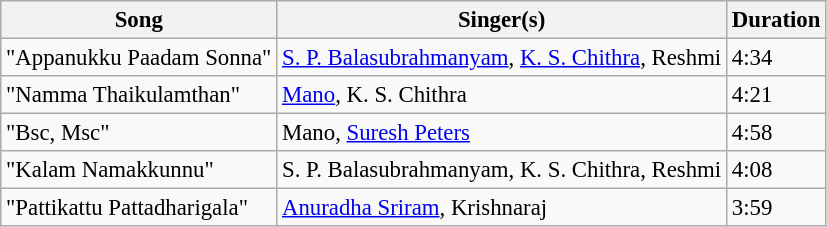<table class="wikitable" style="font-size:95%;">
<tr>
<th>Song</th>
<th>Singer(s)</th>
<th>Duration</th>
</tr>
<tr>
<td>"Appanukku Paadam Sonna"</td>
<td><a href='#'>S. P. Balasubrahmanyam</a>, <a href='#'>K. S. Chithra</a>, Reshmi</td>
<td>4:34</td>
</tr>
<tr>
<td>"Namma Thaikulamthan"</td>
<td><a href='#'>Mano</a>, K. S. Chithra</td>
<td>4:21</td>
</tr>
<tr>
<td>"Bsc, Msc"</td>
<td>Mano, <a href='#'>Suresh Peters</a></td>
<td>4:58</td>
</tr>
<tr>
<td>"Kalam Namakkunnu"</td>
<td>S. P. Balasubrahmanyam, K. S. Chithra, Reshmi</td>
<td>4:08</td>
</tr>
<tr>
<td>"Pattikattu Pattadharigala"</td>
<td><a href='#'>Anuradha Sriram</a>, Krishnaraj</td>
<td>3:59</td>
</tr>
</table>
